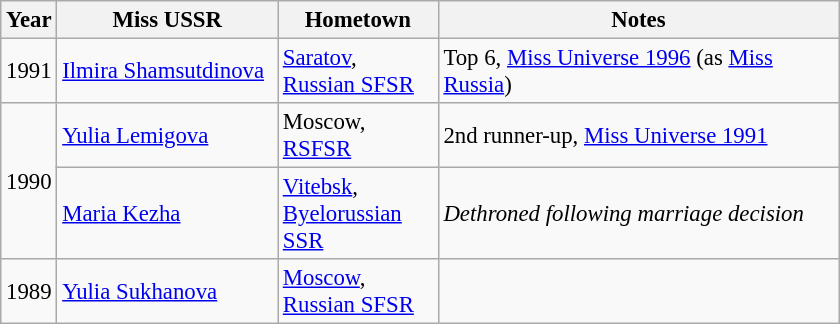<table class="wikitable sortable" style="font-size: 95%;">
<tr colspan=10 align="center">
<th width="30">Year</th>
<th width="140">Miss USSR</th>
<th width="100">Hometown</th>
<th width="260">Notes</th>
</tr>
<tr>
<td>1991</td>
<td><a href='#'>Ilmira Shamsutdinova</a></td>
<td><a href='#'>Saratov</a>, <a href='#'>Russian SFSR</a></td>
<td>Top 6, <a href='#'>Miss Universe 1996</a> (as <a href='#'>Miss Russia</a>)</td>
</tr>
<tr>
<td rowspan=2>1990</td>
<td><a href='#'>Yulia Lemigova</a></td>
<td>Moscow, <a href='#'>RSFSR</a></td>
<td>2nd runner-up, <a href='#'>Miss Universe 1991</a></td>
</tr>
<tr>
<td><a href='#'>Maria Kezha</a></td>
<td><a href='#'>Vitebsk</a>, <a href='#'>Byelorussian SSR</a></td>
<td><em>Dethroned following marriage decision</em></td>
</tr>
<tr>
<td>1989</td>
<td><a href='#'>Yulia Sukhanova</a></td>
<td><a href='#'>Moscow</a>, <a href='#'>Russian SFSR</a></td>
<td></td>
</tr>
</table>
